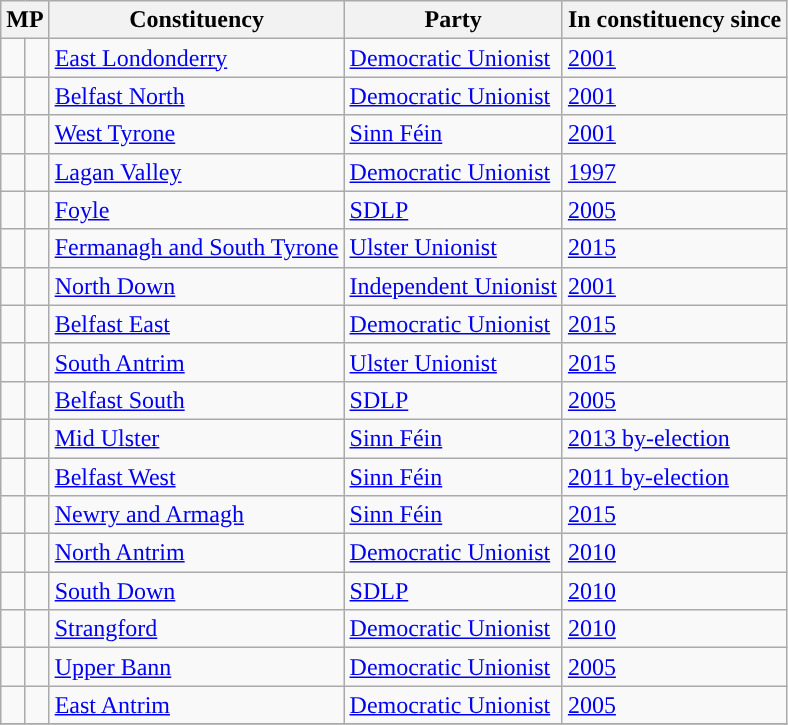<table class="wikitable sortable">
<tr>
<th colspan=2>MP</th>
<th>Constituency</th>
<th>Party</th>
<th>In constituency since</th>
</tr>
<tr>
<td style="background-color: "></td>
<td></td>
<td><a href='#'>East Londonderry</a></td>
<td><a href='#'>Democratic Unionist</a></td>
<td><a href='#'>2001</a></td>
</tr>
<tr>
<td style="background-color: "></td>
<td></td>
<td><a href='#'>Belfast North</a></td>
<td><a href='#'>Democratic Unionist</a></td>
<td><a href='#'>2001</a></td>
</tr>
<tr>
<td style="background-color: "></td>
<td></td>
<td><a href='#'>West Tyrone</a></td>
<td><a href='#'>Sinn Féin</a></td>
<td><a href='#'>2001</a></td>
</tr>
<tr>
<td style="background-color: "></td>
<td></td>
<td><a href='#'>Lagan Valley</a></td>
<td><a href='#'>Democratic Unionist</a></td>
<td><a href='#'>1997</a></td>
</tr>
<tr>
<td style="background-color: "></td>
<td></td>
<td><a href='#'>Foyle</a></td>
<td><a href='#'>SDLP</a></td>
<td><a href='#'>2005</a></td>
</tr>
<tr>
<td style="background-color: "></td>
<td></td>
<td><a href='#'>Fermanagh and South Tyrone</a></td>
<td><a href='#'>Ulster Unionist</a></td>
<td><a href='#'>2015</a></td>
</tr>
<tr>
<td style="background-color: "></td>
<td></td>
<td><a href='#'>North Down</a></td>
<td><a href='#'>Independent Unionist</a></td>
<td><a href='#'>2001</a></td>
</tr>
<tr>
<td style="background-color: "></td>
<td></td>
<td><a href='#'>Belfast East</a></td>
<td><a href='#'>Democratic Unionist</a></td>
<td><a href='#'>2015</a></td>
</tr>
<tr>
<td style="background-color: "></td>
<td></td>
<td><a href='#'>South Antrim</a></td>
<td><a href='#'>Ulster Unionist</a></td>
<td><a href='#'>2015</a></td>
</tr>
<tr>
<td style="background-color: "></td>
<td></td>
<td><a href='#'>Belfast South</a></td>
<td><a href='#'>SDLP</a></td>
<td><a href='#'>2005</a></td>
</tr>
<tr>
<td style="background-color: "></td>
<td></td>
<td><a href='#'>Mid Ulster</a></td>
<td><a href='#'>Sinn Féin</a></td>
<td><a href='#'>2013 by-election</a></td>
</tr>
<tr>
<td style="background-color: "></td>
<td></td>
<td><a href='#'>Belfast West</a></td>
<td><a href='#'>Sinn Féin</a></td>
<td><a href='#'>2011 by-election</a></td>
</tr>
<tr>
<td style="background-color: "></td>
<td></td>
<td><a href='#'>Newry and Armagh</a></td>
<td><a href='#'>Sinn Féin</a></td>
<td><a href='#'>2015</a></td>
</tr>
<tr>
<td style="background-color: "></td>
<td></td>
<td><a href='#'>North Antrim</a></td>
<td><a href='#'>Democratic Unionist</a></td>
<td><a href='#'>2010</a></td>
</tr>
<tr>
<td style="background-color: "></td>
<td></td>
<td><a href='#'>South Down</a></td>
<td><a href='#'>SDLP</a></td>
<td><a href='#'>2010</a></td>
</tr>
<tr>
<td style="background-color: "></td>
<td></td>
<td><a href='#'>Strangford</a></td>
<td><a href='#'>Democratic Unionist</a></td>
<td><a href='#'>2010</a></td>
</tr>
<tr>
<td style="background-color: "></td>
<td></td>
<td><a href='#'>Upper Bann</a></td>
<td><a href='#'>Democratic Unionist</a></td>
<td><a href='#'>2005</a></td>
</tr>
<tr>
<td style="background-color: "></td>
<td></td>
<td><a href='#'>East Antrim</a></td>
<td><a href='#'>Democratic Unionist</a></td>
<td><a href='#'>2005</a></td>
</tr>
<tr>
</tr>
</table>
